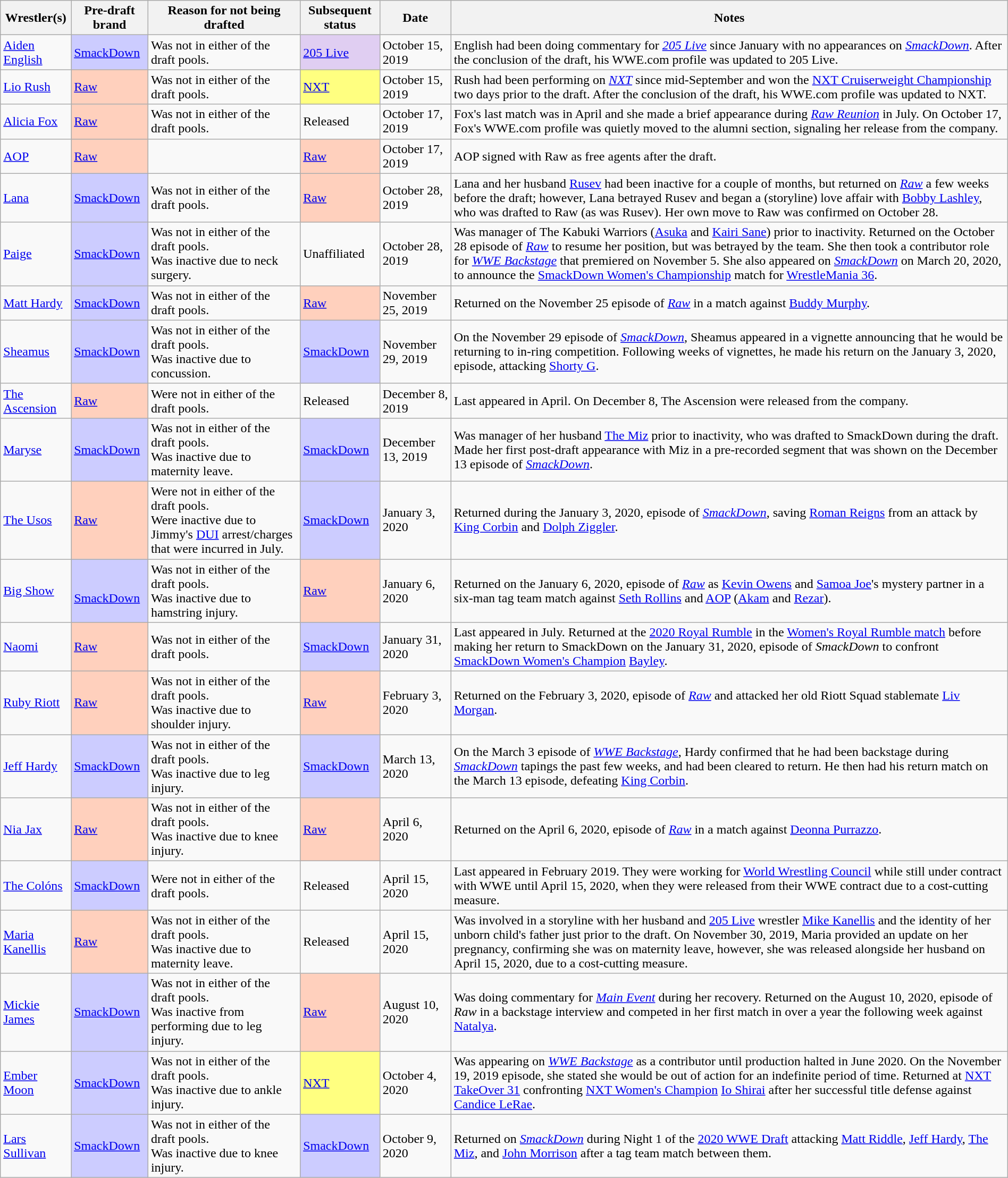<table class="wikitable sortable" style="width:100%">
<tr>
<th>Wrestler(s)</th>
<th>Pre-draft brand</th>
<th>Reason for not being drafted</th>
<th>Subsequent status</th>
<th>Date</th>
<th>Notes</th>
</tr>
<tr>
<td><a href='#'>Aiden English</a></td>
<td style="background:#ccf;"><a href='#'>SmackDown</a></td>
<td>Was not in either of the draft pools.</td>
<td style="background:#E0CEF2;"><a href='#'>205 Live</a></td>
<td>October 15, 2019</td>
<td>English had been doing commentary for <em><a href='#'>205 Live</a></em> since January with no appearances on <em><a href='#'>SmackDown</a></em>. After the conclusion of the draft, his WWE.com profile was updated to 205 Live.</td>
</tr>
<tr>
<td><a href='#'>Lio Rush</a></td>
<td style="background:#ffd0bd"><a href='#'>Raw</a></td>
<td>Was not in either of the draft pools.</td>
<td style="background:#FFFF80;"><a href='#'>NXT</a></td>
<td>October 15, 2019</td>
<td>Rush had been performing on <em><a href='#'>NXT</a></em> since mid-September and won the <a href='#'>NXT Cruiserweight Championship</a> two days prior to the draft. After the conclusion of the draft, his WWE.com profile was updated to NXT.</td>
</tr>
<tr>
<td><a href='#'>Alicia Fox</a></td>
<td style="background:#ffd0bd"><a href='#'>Raw</a></td>
<td>Was not in either of the draft pools.</td>
<td>Released</td>
<td>October 17, 2019</td>
<td>Fox's last match was in April and she made a brief appearance during <em><a href='#'>Raw Reunion</a></em> in July. On October 17, Fox's WWE.com profile was quietly moved to the alumni section, signaling her release from the company.</td>
</tr>
<tr>
<td><a href='#'>AOP</a><br></td>
<td style="background:#ffd0bd"><a href='#'>Raw</a></td>
<td></td>
<td style="background:#ffd0bd"><a href='#'>Raw</a></td>
<td>October 17, 2019</td>
<td>AOP signed with Raw as free agents after the draft.</td>
</tr>
<tr>
<td><a href='#'>Lana</a></td>
<td style="background:#ccf;"><a href='#'>SmackDown</a></td>
<td>Was not in either of the draft pools.</td>
<td style="background:#ffd0bd"><a href='#'>Raw</a></td>
<td>October 28, 2019</td>
<td>Lana and her husband <a href='#'>Rusev</a> had been inactive for a couple of months, but returned on <em><a href='#'>Raw</a></em> a few weeks before the draft; however, Lana betrayed Rusev and began a (storyline) love affair with <a href='#'>Bobby Lashley</a>, who was drafted to Raw (as was Rusev). Her own move to Raw was confirmed on October 28.</td>
</tr>
<tr>
<td><a href='#'>Paige</a></td>
<td style="background:#ccf;"><a href='#'>SmackDown</a></td>
<td>Was not in either of the draft pools.<br>Was inactive due to neck surgery.</td>
<td>Unaffiliated</td>
<td>October 28, 2019</td>
<td>Was manager of The Kabuki Warriors (<a href='#'>Asuka</a> and <a href='#'>Kairi Sane</a>) prior to inactivity. Returned on the October 28 episode of <em><a href='#'>Raw</a></em> to resume her position, but was betrayed by the team. She then took a contributor role for <em><a href='#'>WWE Backstage</a></em> that premiered on November 5. She also appeared on <em><a href='#'>SmackDown</a></em> on March 20, 2020, to announce the <a href='#'>SmackDown Women's Championship</a> match for <a href='#'>WrestleMania 36</a>.</td>
</tr>
<tr>
<td><a href='#'>Matt Hardy</a></td>
<td style="background:#ccf;"><a href='#'>SmackDown</a></td>
<td>Was not in either of the draft pools.</td>
<td style="background:#ffd0bd;"><a href='#'>Raw</a></td>
<td>November 25, 2019</td>
<td>Returned on the November 25 episode of <em><a href='#'>Raw</a></em> in a match against <a href='#'>Buddy Murphy</a>.</td>
</tr>
<tr>
<td><a href='#'>Sheamus</a></td>
<td style="background:#ccf;"><a href='#'>SmackDown</a></td>
<td>Was not in either of the draft pools.<br>Was inactive due to concussion.</td>
<td style="background:#ccf;"><a href='#'>SmackDown</a></td>
<td>November 29, 2019</td>
<td>On the November 29 episode of <em><a href='#'>SmackDown</a></em>, Sheamus appeared in a vignette announcing that he would be returning to in-ring competition. Following weeks of vignettes, he made his return on the January 3, 2020, episode, attacking <a href='#'>Shorty G</a>.</td>
</tr>
<tr>
<td><a href='#'>The Ascension</a><br></td>
<td style="background:#ffd0bd"><a href='#'>Raw</a></td>
<td>Were not in either of the draft pools.</td>
<td>Released</td>
<td>December 8, 2019</td>
<td>Last appeared in April. On December 8, The Ascension were released from the company.</td>
</tr>
<tr>
<td><a href='#'>Maryse</a></td>
<td style="background:#ccf;"><a href='#'>SmackDown</a></td>
<td>Was not in either of the draft pools.<br>Was inactive due to maternity leave.</td>
<td style="background:#ccf;"><a href='#'>SmackDown</a></td>
<td>December 13, 2019</td>
<td>Was manager of her husband <a href='#'>The Miz</a> prior to inactivity, who was drafted to SmackDown during the draft. Made her first post-draft appearance with Miz in a pre-recorded segment that was shown on the December 13 episode of <em><a href='#'>SmackDown</a></em>.</td>
</tr>
<tr>
<td><a href='#'>The Usos</a><br></td>
<td style="background:#ffd0bd"><a href='#'>Raw</a></td>
<td>Were not in either of the draft pools.<br>Were inactive due to Jimmy's <a href='#'>DUI</a> arrest/charges that were incurred in July.</td>
<td style="background:#ccf;"><a href='#'>SmackDown</a></td>
<td>January 3, 2020</td>
<td>Returned during the January 3, 2020, episode of <em><a href='#'>SmackDown</a></em>, saving <a href='#'>Roman Reigns</a> from an attack by <a href='#'>King Corbin</a> and <a href='#'>Dolph Ziggler</a>.</td>
</tr>
<tr>
<td><a href='#'>Big Show</a></td>
<td style="background:#ccf;"><br><a href='#'>SmackDown</a></td>
<td>Was not in either of the draft pools.<br>Was inactive due to hamstring injury.</td>
<td style="background:#ffd0bd"><a href='#'>Raw</a></td>
<td>January 6, 2020</td>
<td>Returned on the January 6, 2020, episode of <em><a href='#'>Raw</a></em> as <a href='#'>Kevin Owens</a> and <a href='#'>Samoa Joe</a>'s mystery partner in a six-man tag team match against <a href='#'>Seth Rollins</a> and <a href='#'>AOP</a> (<a href='#'>Akam</a> and <a href='#'>Rezar</a>).</td>
</tr>
<tr>
<td><a href='#'>Naomi</a></td>
<td style="background:#ffd0bd"><a href='#'>Raw</a></td>
<td>Was not in either of the draft pools.</td>
<td style="background:#ccf;"><a href='#'>SmackDown</a></td>
<td>January 31, 2020</td>
<td>Last appeared in July. Returned at the <a href='#'>2020 Royal Rumble</a> in the <a href='#'>Women's Royal Rumble match</a> before making her return to SmackDown on the January 31, 2020, episode of <em>SmackDown</em> to confront <a href='#'>SmackDown Women's Champion</a> <a href='#'>Bayley</a>.</td>
</tr>
<tr>
<td><a href='#'>Ruby Riott</a></td>
<td style="background:#ffd0bd"><a href='#'>Raw</a></td>
<td>Was not in either of the draft pools.<br>Was inactive due to shoulder injury.</td>
<td style="background:#ffd0bd"><a href='#'>Raw</a></td>
<td>February 3, 2020</td>
<td>Returned on the February 3, 2020, episode of <em><a href='#'>Raw</a></em> and attacked her old Riott Squad stablemate <a href='#'>Liv Morgan</a>.</td>
</tr>
<tr>
<td><a href='#'>Jeff Hardy</a></td>
<td style="background:#ccf;"><a href='#'>SmackDown</a></td>
<td>Was not in either of the draft pools.<br>Was inactive due to leg injury.</td>
<td style="background:#ccf;"><a href='#'>SmackDown</a></td>
<td>March 13, 2020</td>
<td>On the March 3 episode of <em><a href='#'>WWE Backstage</a></em>, Hardy confirmed that he had been backstage during <em><a href='#'>SmackDown</a></em> tapings the past few weeks, and had been cleared to return. He then had his return match on the March 13 episode, defeating <a href='#'>King Corbin</a>.</td>
</tr>
<tr>
<td><a href='#'>Nia Jax</a></td>
<td style="background:#ffd0bd"><a href='#'>Raw</a></td>
<td>Was not in either of the draft pools.<br>Was inactive due to knee injury.</td>
<td style="background:#ffd0bd"><a href='#'>Raw</a></td>
<td>April 6, 2020</td>
<td>Returned on the April 6, 2020, episode of <em><a href='#'>Raw</a></em> in a match against <a href='#'>Deonna Purrazzo</a>.</td>
</tr>
<tr>
<td><a href='#'>The Colóns</a><br></td>
<td style="background:#ccf;"><a href='#'>SmackDown</a></td>
<td>Were not in either of the draft pools.</td>
<td>Released</td>
<td>April 15, 2020</td>
<td>Last appeared in February 2019. They were working for <a href='#'>World Wrestling Council</a> while still under contract with WWE until April 15, 2020, when they were released from their WWE contract due to a cost-cutting measure.</td>
</tr>
<tr>
<td><a href='#'>Maria Kanellis</a></td>
<td style="background:#ffd0bd"><a href='#'>Raw</a></td>
<td>Was not in either of the draft pools.<br>Was inactive due to maternity leave.</td>
<td>Released</td>
<td>April 15, 2020</td>
<td>Was involved in a storyline with her husband and <a href='#'>205 Live</a> wrestler <a href='#'>Mike Kanellis</a> and the identity of her unborn child's father just prior to the draft. On November 30, 2019, Maria provided an update on her pregnancy, confirming she was on maternity leave, however, she was released alongside her husband on April 15, 2020, due to a cost-cutting measure.</td>
</tr>
<tr>
<td><a href='#'>Mickie James</a></td>
<td style="background:#ccf;"><a href='#'>SmackDown</a></td>
<td>Was not in either of the draft pools.<br>Was inactive from performing due to leg injury.</td>
<td style="background:#ffd0bd"><a href='#'>Raw</a></td>
<td>August 10, 2020</td>
<td>Was doing commentary for <em><a href='#'>Main Event</a></em> during her recovery. Returned on the August 10, 2020, episode of <em>Raw</em> in a backstage interview and competed in her first match in over a year the following week against <a href='#'>Natalya</a>.</td>
</tr>
<tr>
<td><a href='#'>Ember Moon</a></td>
<td style="background:#ccf;"><a href='#'>SmackDown</a></td>
<td>Was not in either of the draft pools.<br>Was inactive due to ankle injury.</td>
<td style="background:#FFFF80;"><a href='#'>NXT</a></td>
<td>October 4, 2020</td>
<td>Was appearing on <em><a href='#'>WWE Backstage</a></em> as a contributor until production halted in June 2020. On the November 19, 2019 episode, she stated she would be out of action for an indefinite period of time. Returned at <a href='#'>NXT TakeOver 31</a> confronting <a href='#'>NXT Women's Champion</a> <a href='#'>Io Shirai</a> after her successful title defense against <a href='#'>Candice LeRae</a>.</td>
</tr>
<tr>
<td><a href='#'>Lars Sullivan</a></td>
<td style="background:#ccf;"><a href='#'>SmackDown</a></td>
<td>Was not in either of the draft pools.<br>Was inactive due to knee injury.</td>
<td style="background:#ccf;"><a href='#'>SmackDown</a></td>
<td>October 9, 2020</td>
<td>Returned on <em><a href='#'>SmackDown</a></em> during Night 1 of the <a href='#'>2020 WWE Draft</a> attacking <a href='#'>Matt Riddle</a>, <a href='#'>Jeff Hardy</a>, <a href='#'>The Miz</a>, and <a href='#'>John Morrison</a> after a tag team match between them.</td>
</tr>
</table>
